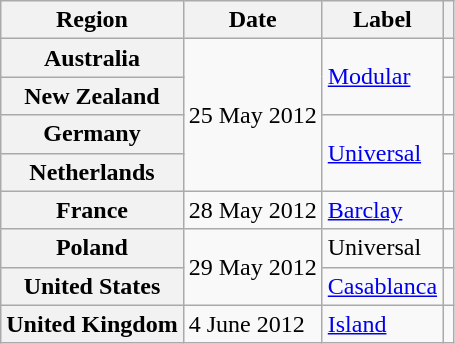<table class="wikitable plainrowheaders">
<tr>
<th scope="col">Region</th>
<th scope="col">Date</th>
<th scope="col">Label</th>
<th scope="col"></th>
</tr>
<tr>
<th scope="row">Australia</th>
<td rowspan="4">25 May 2012</td>
<td rowspan="2"><a href='#'>Modular</a></td>
<td align="center"></td>
</tr>
<tr>
<th scope="row">New Zealand</th>
<td align="center"></td>
</tr>
<tr>
<th scope="row">Germany</th>
<td rowspan="2"><a href='#'>Universal</a></td>
<td align="center"></td>
</tr>
<tr>
<th scope="row">Netherlands</th>
<td align="center"></td>
</tr>
<tr>
<th scope="row">France</th>
<td>28 May 2012</td>
<td><a href='#'>Barclay</a></td>
<td align="center"></td>
</tr>
<tr>
<th scope="row">Poland</th>
<td rowspan="2">29 May 2012</td>
<td>Universal</td>
<td align="center"></td>
</tr>
<tr>
<th scope="row">United States</th>
<td><a href='#'>Casablanca</a></td>
<td align="center"></td>
</tr>
<tr>
<th scope="row">United Kingdom</th>
<td>4 June 2012</td>
<td><a href='#'>Island</a></td>
<td align="center"></td>
</tr>
</table>
